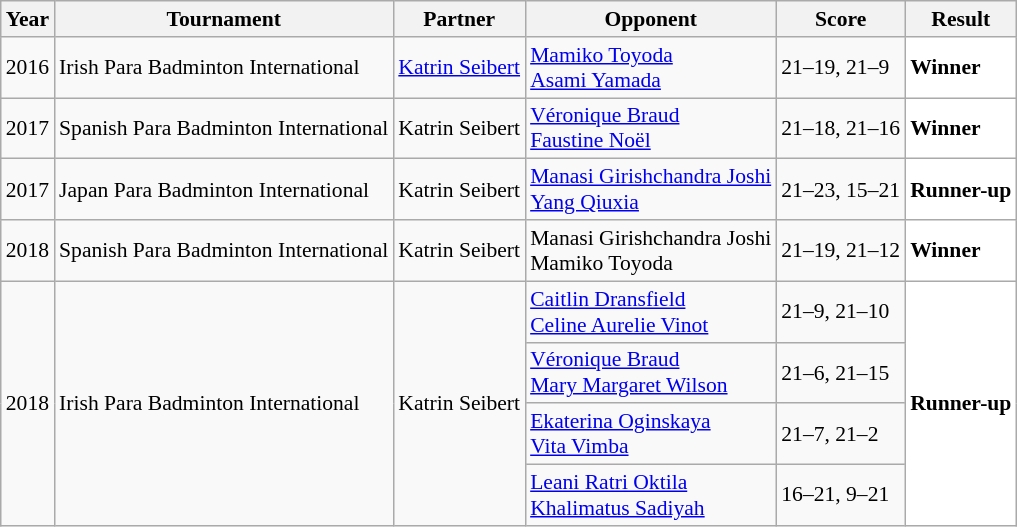<table class="sortable wikitable" style="font-size: 90%;">
<tr>
<th>Year</th>
<th>Tournament</th>
<th>Partner</th>
<th>Opponent</th>
<th>Score</th>
<th>Result</th>
</tr>
<tr>
<td align="center">2016</td>
<td align="left">Irish Para Badminton International</td>
<td> <a href='#'>Katrin Seibert</a></td>
<td align="left"> <a href='#'>Mamiko Toyoda</a><br> <a href='#'>Asami Yamada</a></td>
<td align="left">21–19, 21–9</td>
<td style="text-align:left; background:white"> <strong>Winner</strong></td>
</tr>
<tr>
<td align="center">2017</td>
<td align="left">Spanish Para Badminton International</td>
<td> Katrin Seibert</td>
<td align="left"> <a href='#'>Véronique Braud</a><br> <a href='#'>Faustine Noël</a></td>
<td align="left">21–18, 21–16</td>
<td style="text-align:left; background:white"> <strong>Winner</strong></td>
</tr>
<tr>
<td align="center">2017</td>
<td align="left">Japan Para Badminton International</td>
<td> Katrin Seibert</td>
<td align="left"> <a href='#'>Manasi Girishchandra Joshi</a><br> <a href='#'>Yang Qiuxia</a></td>
<td align="left">21–23, 15–21</td>
<td style="text-align:left; background:white"> <strong>Runner-up</strong></td>
</tr>
<tr>
<td align="center">2018</td>
<td align="left">Spanish Para Badminton International</td>
<td> Katrin Seibert</td>
<td align="left"> Manasi Girishchandra Joshi<br> Mamiko Toyoda</td>
<td align="left">21–19, 21–12</td>
<td style="text-align:left; background:white"> <strong>Winner</strong></td>
</tr>
<tr>
<td rowspan="4" align="center">2018</td>
<td rowspan="4" align="left">Irish Para Badminton International</td>
<td rowspan="4"> Katrin Seibert</td>
<td align="left"> <a href='#'>Caitlin Dransfield</a><br> <a href='#'>Celine Aurelie Vinot</a></td>
<td align="left">21–9, 21–10</td>
<td rowspan="4" style="text-align:left; background:white"> <strong>Runner-up</strong></td>
</tr>
<tr>
<td align="left"> <a href='#'>Véronique Braud</a><br> <a href='#'>Mary Margaret Wilson</a></td>
<td align="left">21–6, 21–15</td>
</tr>
<tr>
<td align="left"> <a href='#'>Ekaterina Oginskaya</a><br> <a href='#'>Vita Vimba</a></td>
<td align="left">21–7, 21–2</td>
</tr>
<tr>
<td align="left"> <a href='#'>Leani Ratri Oktila</a><br> <a href='#'>Khalimatus Sadiyah</a></td>
<td align="left">16–21, 9–21</td>
</tr>
</table>
